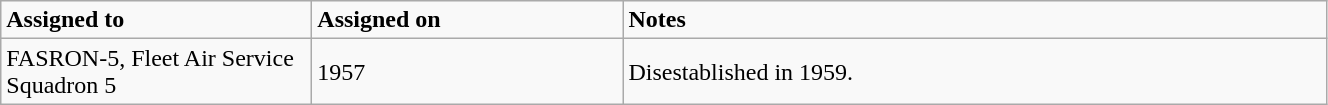<table class="wikitable" style="width: 70%;">
<tr>
<td style="width: 200px;"><strong>Assigned to</strong></td>
<td style="width: 200px;"><strong>Assigned on</strong></td>
<td><strong>Notes</strong></td>
</tr>
<tr>
<td>FASRON-5, Fleet Air Service Squadron 5</td>
<td>1957</td>
<td>Disestablished in 1959.</td>
</tr>
</table>
